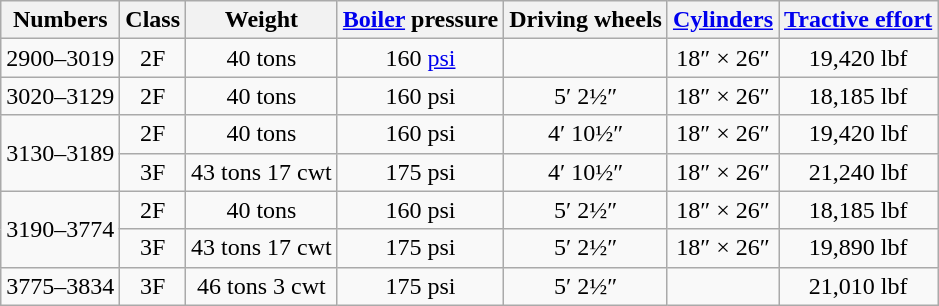<table class="wikitable" style=text-align:center>
<tr>
<th>Numbers</th>
<th>Class</th>
<th>Weight</th>
<th><a href='#'>Boiler</a> pressure</th>
<th>Driving wheels</th>
<th><a href='#'>Cylinders</a></th>
<th><a href='#'>Tractive effort</a></th>
</tr>
<tr>
<td>2900–3019</td>
<td>2F</td>
<td>40 tons</td>
<td>160 <a href='#'>psi</a></td>
<td></td>
<td>18″ × 26″</td>
<td>19,420 lbf</td>
</tr>
<tr>
<td>3020–3129</td>
<td>2F</td>
<td>40 tons</td>
<td>160 psi</td>
<td>5′ 2½″</td>
<td>18″ × 26″</td>
<td>18,185 lbf</td>
</tr>
<tr>
<td rowspan=2>3130–3189</td>
<td>2F</td>
<td>40 tons</td>
<td>160 psi</td>
<td>4′ 10½″</td>
<td>18″ × 26″</td>
<td>19,420 lbf</td>
</tr>
<tr>
<td>3F</td>
<td>43 tons 17 cwt</td>
<td>175 psi</td>
<td>4′ 10½″</td>
<td>18″ × 26″</td>
<td>21,240 lbf</td>
</tr>
<tr>
<td rowspan=2>3190–3774</td>
<td>2F</td>
<td>40 tons</td>
<td>160 psi</td>
<td>5′ 2½″</td>
<td>18″ × 26″</td>
<td>18,185 lbf</td>
</tr>
<tr>
<td>3F</td>
<td>43 tons 17 cwt</td>
<td>175 psi</td>
<td>5′ 2½″</td>
<td>18″ × 26″</td>
<td>19,890 lbf</td>
</tr>
<tr>
<td>3775–3834</td>
<td>3F</td>
<td>46 tons 3 cwt</td>
<td>175 psi</td>
<td>5′ 2½″</td>
<td></td>
<td>21,010 lbf</td>
</tr>
</table>
